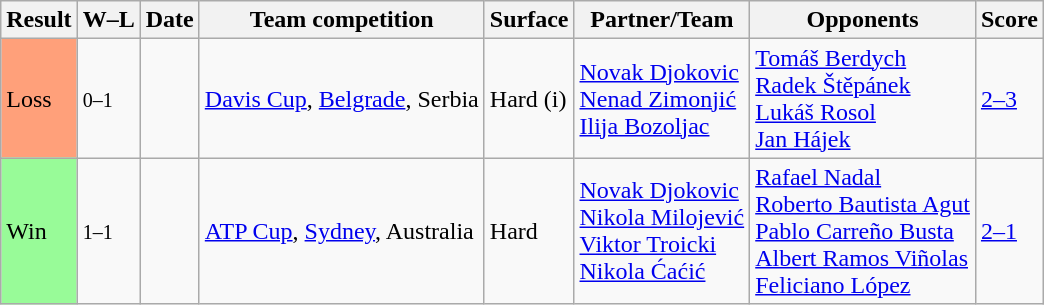<table class="sortable wikitable">
<tr>
<th>Result</th>
<th class="unsortable">W–L</th>
<th>Date</th>
<th>Team competition</th>
<th>Surface</th>
<th>Partner/Team</th>
<th>Opponents</th>
<th class="unsortable">Score</th>
</tr>
<tr>
<td bgcolor=FFA07A>Loss</td>
<td><small>0–1</small></td>
<td><a href='#'></a></td>
<td><a href='#'>Davis Cup</a>, <a href='#'>Belgrade</a>, Serbia</td>
<td>Hard (i)</td>
<td> <a href='#'>Novak Djokovic</a><br> <a href='#'>Nenad Zimonjić</a><br> <a href='#'>Ilija Bozoljac</a></td>
<td> <a href='#'>Tomáš Berdych</a> <br>  <a href='#'>Radek Štěpánek</a> <br>  <a href='#'>Lukáš Rosol</a> <br>  <a href='#'>Jan Hájek</a></td>
<td><a href='#'>2–3</a></td>
</tr>
<tr>
<td bgcolor=98FB98>Win</td>
<td><small>1–1</small></td>
<td><a href='#'></a></td>
<td><a href='#'>ATP Cup</a>, <a href='#'>Sydney</a>, Australia</td>
<td>Hard</td>
<td> <a href='#'>Novak Djokovic</a><br> <a href='#'>Nikola Milojević</a><br> <a href='#'>Viktor Troicki</a><br> <a href='#'>Nikola Ćaćić</a></td>
<td> <a href='#'>Rafael Nadal</a><br> <a href='#'>Roberto Bautista Agut</a><br> <a href='#'>Pablo Carreño Busta</a><br> <a href='#'>Albert Ramos Viñolas</a><br> <a href='#'>Feliciano López</a></td>
<td><a href='#'>2–1</a></td>
</tr>
</table>
